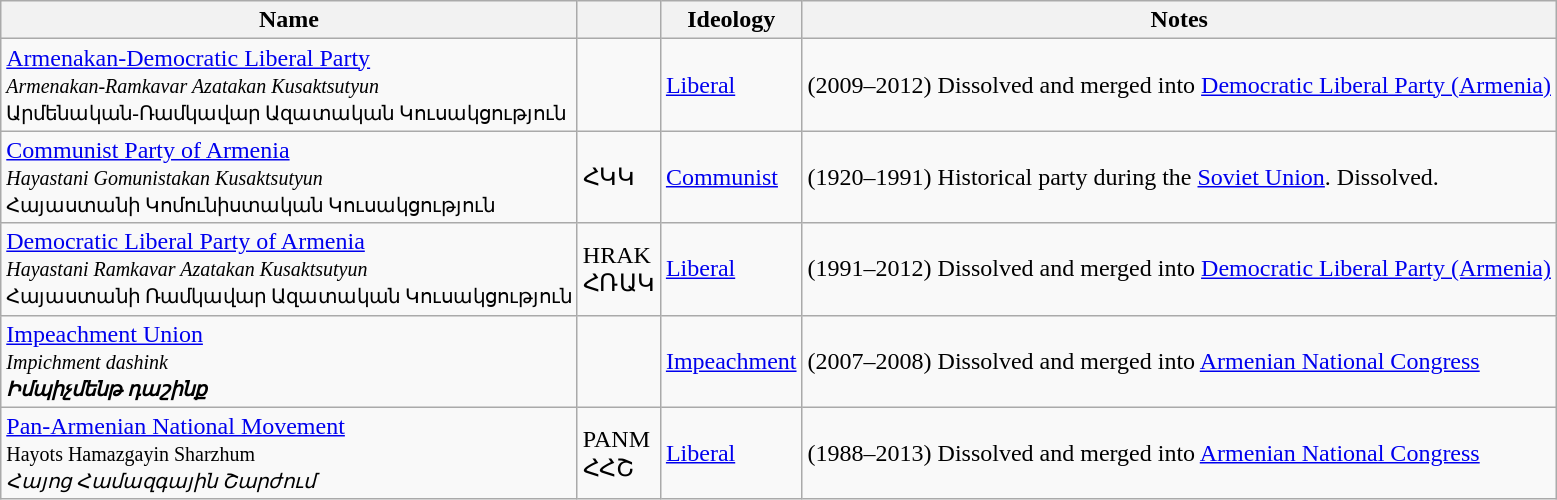<table class="wikitable sortable">
<tr>
<th>Name</th>
<th></th>
<th>Ideology</th>
<th>Notes</th>
</tr>
<tr>
<td><a href='#'>Armenakan-Democratic Liberal Party</a><br><small><em>Armenakan-Ramkavar Azatakan Kusaktsutyun</em> <br> Արմենական-Ռամկավար Ազատական Կուսակցություն</small></td>
<td></td>
<td><a href='#'>Liberal</a></td>
<td>(2009–2012) Dissolved and merged into <a href='#'>Democratic Liberal Party (Armenia)</a></td>
</tr>
<tr>
<td><a href='#'>Communist Party of Armenia</a><br><small><em>Hayastani Gomunistakan Kusaktsutyun</em> <br> Հայաստանի Կոմունիստական Կուսակցություն</small></td>
<td>ՀԿԿ</td>
<td><a href='#'>Communist</a></td>
<td>(1920–1991) Historical party during the <a href='#'>Soviet Union</a>. Dissolved.</td>
</tr>
<tr>
<td><a href='#'>Democratic Liberal Party of Armenia</a><br><small><em>Hayastani Ramkavar Azatakan Kusaktsutyun</em> <br>Հայաստանի Ռամկավար Ազատական Կուսակցություն</small></td>
<td>HRAK <br> ՀՌԱԿ</td>
<td><a href='#'>Liberal</a></td>
<td>(1991–2012) Dissolved and merged into <a href='#'>Democratic Liberal Party (Armenia)</a></td>
</tr>
<tr>
<td><a href='#'>Impeachment Union</a><br><small><em>Impichment dashink<strong> <br>Իմպիչմենթ դաշինք</small></td>
<td></td>
<td><a href='#'>Impeachment</a></td>
<td>(2007–2008) Dissolved and merged into <a href='#'>Armenian National Congress</a></td>
</tr>
<tr>
<td><a href='#'>Pan-Armenian National Movement</a><br><small></em>Hayots Hamazgayin Sharzhum<em> <br>Հայոց Համազգային Շարժում</small></td>
<td>PANM <br> ՀՀՇ</td>
<td><a href='#'>Liberal</a></td>
<td>(1988–2013) Dissolved and merged into <a href='#'>Armenian National Congress</a></td>
</tr>
</table>
